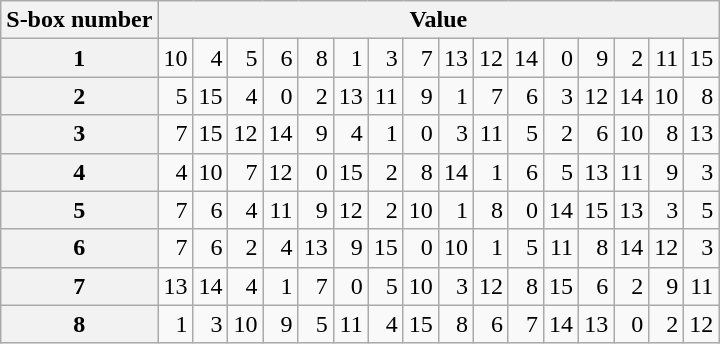<table class="wikitable" style="text-align: right">
<tr>
<th>S-box number</th>
<th colspan=16>Value</th>
</tr>
<tr>
<th>1</th>
<td>10</td>
<td>4</td>
<td>5</td>
<td>6</td>
<td>8</td>
<td>1</td>
<td>3</td>
<td>7</td>
<td>13</td>
<td>12</td>
<td>14</td>
<td>0</td>
<td>9</td>
<td>2</td>
<td>11</td>
<td>15</td>
</tr>
<tr>
<th>2</th>
<td>5</td>
<td>15</td>
<td>4</td>
<td>0</td>
<td>2</td>
<td>13</td>
<td>11</td>
<td>9</td>
<td>1</td>
<td>7</td>
<td>6</td>
<td>3</td>
<td>12</td>
<td>14</td>
<td>10</td>
<td>8</td>
</tr>
<tr>
<th>3</th>
<td>7</td>
<td>15</td>
<td>12</td>
<td>14</td>
<td>9</td>
<td>4</td>
<td>1</td>
<td>0</td>
<td>3</td>
<td>11</td>
<td>5</td>
<td>2</td>
<td>6</td>
<td>10</td>
<td>8</td>
<td>13</td>
</tr>
<tr>
<th>4</th>
<td>4</td>
<td>10</td>
<td>7</td>
<td>12</td>
<td>0</td>
<td>15</td>
<td>2</td>
<td>8</td>
<td>14</td>
<td>1</td>
<td>6</td>
<td>5</td>
<td>13</td>
<td>11</td>
<td>9</td>
<td>3</td>
</tr>
<tr>
<th>5</th>
<td>7</td>
<td>6</td>
<td>4</td>
<td>11</td>
<td>9</td>
<td>12</td>
<td>2</td>
<td>10</td>
<td>1</td>
<td>8</td>
<td>0</td>
<td>14</td>
<td>15</td>
<td>13</td>
<td>3</td>
<td>5</td>
</tr>
<tr>
<th>6</th>
<td>7</td>
<td>6</td>
<td>2</td>
<td>4</td>
<td>13</td>
<td>9</td>
<td>15</td>
<td>0</td>
<td>10</td>
<td>1</td>
<td>5</td>
<td>11</td>
<td>8</td>
<td>14</td>
<td>12</td>
<td>3</td>
</tr>
<tr>
<th>7</th>
<td>13</td>
<td>14</td>
<td>4</td>
<td>1</td>
<td>7</td>
<td>0</td>
<td>5</td>
<td>10</td>
<td>3</td>
<td>12</td>
<td>8</td>
<td>15</td>
<td>6</td>
<td>2</td>
<td>9</td>
<td>11</td>
</tr>
<tr>
<th>8</th>
<td>1</td>
<td>3</td>
<td>10</td>
<td>9</td>
<td>5</td>
<td>11</td>
<td>4</td>
<td>15</td>
<td>8</td>
<td>6</td>
<td>7</td>
<td>14</td>
<td>13</td>
<td>0</td>
<td>2</td>
<td>12</td>
</tr>
</table>
